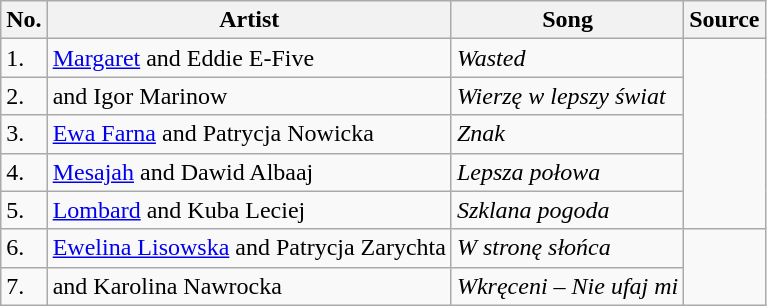<table class="wikitable">
<tr>
<th>No.</th>
<th>Artist</th>
<th>Song</th>
<th>Source</th>
</tr>
<tr>
<td>1.</td>
<td><a href='#'>Margaret</a> and Eddie E-Five</td>
<td><em>Wasted</em></td>
<td rowspan="5"></td>
</tr>
<tr>
<td>2.</td>
<td> and Igor Marinow</td>
<td><em>Wierzę w lepszy świat</em></td>
</tr>
<tr>
<td>3.</td>
<td><a href='#'>Ewa Farna</a> and Patrycja Nowicka</td>
<td><em>Znak</em></td>
</tr>
<tr>
<td>4.</td>
<td><a href='#'>Mesajah</a> and Dawid Albaaj</td>
<td><em>Lepsza połowa</em></td>
</tr>
<tr>
<td>5.</td>
<td><a href='#'>Lombard</a> and Kuba Leciej</td>
<td><em>Szklana pogoda</em></td>
</tr>
<tr>
<td>6.</td>
<td><a href='#'>Ewelina Lisowska</a> and Patrycja Zarychta</td>
<td><em>W stronę słońca</em></td>
<td rowspan="2"></td>
</tr>
<tr>
<td>7.</td>
<td> and Karolina Nawrocka</td>
<td><em>Wkręceni – Nie ufaj mi</em></td>
</tr>
</table>
